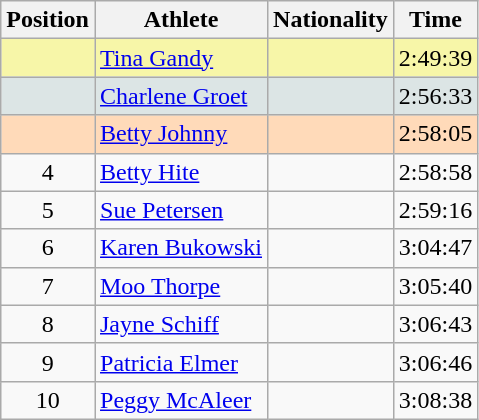<table class="wikitable sortable">
<tr>
<th>Position</th>
<th>Athlete</th>
<th>Nationality</th>
<th>Time</th>
</tr>
<tr bgcolor=#F7F6A8>
<td align=center></td>
<td><a href='#'>Tina Gandy</a></td>
<td></td>
<td>2:49:39</td>
</tr>
<tr bgcolor=#DCE5E5>
<td align=center></td>
<td><a href='#'>Charlene Groet</a></td>
<td></td>
<td>2:56:33</td>
</tr>
<tr bgcolor=#FFDAB9>
<td align=center></td>
<td><a href='#'>Betty Johnny</a></td>
<td></td>
<td>2:58:05</td>
</tr>
<tr>
<td align=center>4</td>
<td><a href='#'>Betty Hite</a></td>
<td></td>
<td>2:58:58</td>
</tr>
<tr>
<td align=center>5</td>
<td><a href='#'>Sue Petersen</a></td>
<td></td>
<td>2:59:16</td>
</tr>
<tr>
<td align=center>6</td>
<td><a href='#'>Karen Bukowski</a></td>
<td></td>
<td>3:04:47</td>
</tr>
<tr>
<td align=center>7</td>
<td><a href='#'>Moo Thorpe</a></td>
<td></td>
<td>3:05:40</td>
</tr>
<tr>
<td align=center>8</td>
<td><a href='#'>Jayne Schiff</a></td>
<td></td>
<td>3:06:43</td>
</tr>
<tr>
<td align=center>9</td>
<td><a href='#'>Patricia Elmer</a></td>
<td></td>
<td>3:06:46</td>
</tr>
<tr>
<td align=center>10</td>
<td><a href='#'>Peggy McAleer</a></td>
<td></td>
<td>3:08:38</td>
</tr>
</table>
